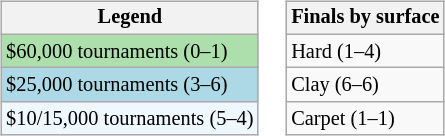<table>
<tr valign=top>
<td><br><table class=wikitable style=font-size:85%>
<tr>
<th>Legend</th>
</tr>
<tr style="background:#addfad;">
<td>$60,000 tournaments (0–1)</td>
</tr>
<tr style="background:lightblue;">
<td>$25,000 tournaments (3–6)</td>
</tr>
<tr style="background:#f0f8ff;">
<td>$10/15,000 tournaments (5–4)</td>
</tr>
</table>
</td>
<td><br><table class=wikitable style=font-size:85%>
<tr>
<th>Finals by surface</th>
</tr>
<tr>
<td>Hard (1–4)</td>
</tr>
<tr>
<td>Clay (6–6)</td>
</tr>
<tr>
<td>Carpet (1–1)</td>
</tr>
</table>
</td>
</tr>
</table>
